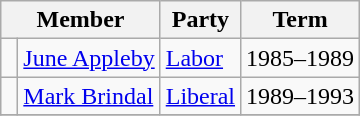<table class="wikitable">
<tr>
<th colspan=2>Member</th>
<th>Party</th>
<th>Term</th>
</tr>
<tr>
<td> </td>
<td><a href='#'>June Appleby</a></td>
<td><a href='#'>Labor</a></td>
<td>1985–1989</td>
</tr>
<tr>
<td> </td>
<td><a href='#'>Mark Brindal</a></td>
<td><a href='#'>Liberal</a></td>
<td>1989–1993</td>
</tr>
<tr>
</tr>
</table>
